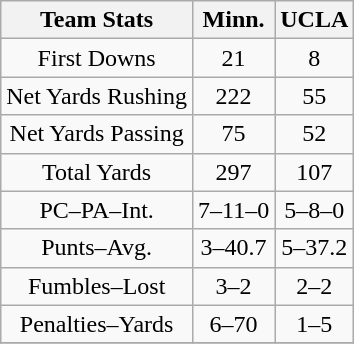<table class=wikitable style="text-align:center">
<tr>
<th>Team Stats</th>
<th>Minn.</th>
<th>UCLA</th>
</tr>
<tr>
<td>First Downs</td>
<td>21</td>
<td>8</td>
</tr>
<tr>
<td>Net Yards Rushing</td>
<td>222</td>
<td>55</td>
</tr>
<tr>
<td>Net Yards Passing</td>
<td>75</td>
<td>52</td>
</tr>
<tr>
<td>Total Yards</td>
<td>297</td>
<td>107</td>
</tr>
<tr>
<td>PC–PA–Int.</td>
<td>7–11–0</td>
<td>5–8–0</td>
</tr>
<tr>
<td>Punts–Avg.</td>
<td>3–40.7</td>
<td>5–37.2</td>
</tr>
<tr>
<td>Fumbles–Lost</td>
<td>3–2</td>
<td>2–2</td>
</tr>
<tr>
<td>Penalties–Yards</td>
<td>6–70</td>
<td>1–5</td>
</tr>
<tr>
</tr>
</table>
